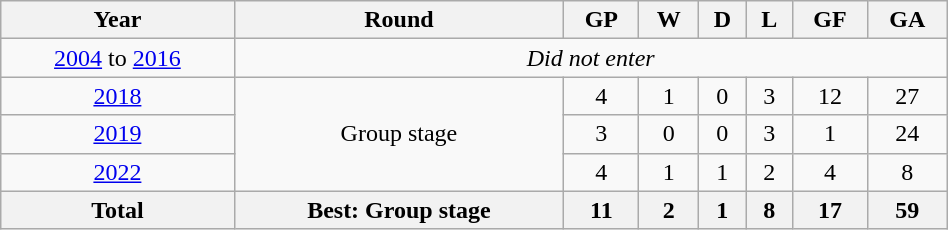<table class="wikitable" style="text-align: center;width:50%;">
<tr>
<th>Year</th>
<th>Round</th>
<th>GP</th>
<th>W</th>
<th>D</th>
<th>L</th>
<th>GF</th>
<th>GA</th>
</tr>
<tr>
<td> <a href='#'>2004</a> to  <a href='#'>2016</a></td>
<td colspan=8><em>Did not enter</em></td>
</tr>
<tr>
<td> <a href='#'>2018</a></td>
<td rowspan=3>Group stage</td>
<td>4</td>
<td>1</td>
<td>0</td>
<td>3</td>
<td>12</td>
<td>27</td>
</tr>
<tr>
<td> <a href='#'>2019</a></td>
<td>3</td>
<td>0</td>
<td>0</td>
<td>3</td>
<td>1</td>
<td>24</td>
</tr>
<tr>
<td> <a href='#'>2022</a></td>
<td>4</td>
<td>1</td>
<td>1</td>
<td>2</td>
<td>4</td>
<td>8</td>
</tr>
<tr>
<th><strong>Total</strong></th>
<th><strong>Best: Group stage</strong></th>
<th>11</th>
<th>2</th>
<th>1</th>
<th>8</th>
<th>17</th>
<th>59</th>
</tr>
</table>
